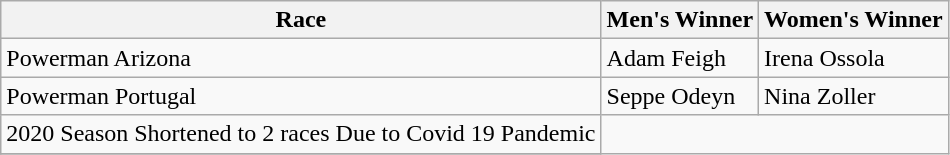<table class="wikitable">
<tr>
<th>Race</th>
<th>Men's Winner</th>
<th>Women's Winner</th>
</tr>
<tr>
<td> Powerman Arizona</td>
<td> Adam Feigh</td>
<td> Irena Ossola</td>
</tr>
<tr>
<td> Powerman Portugal</td>
<td> Seppe Odeyn</td>
<td> Nina Zoller</td>
</tr>
<tr>
<td>2020 Season Shortened to 2 races Due to Covid 19 Pandemic</td>
</tr>
<tr>
</tr>
</table>
